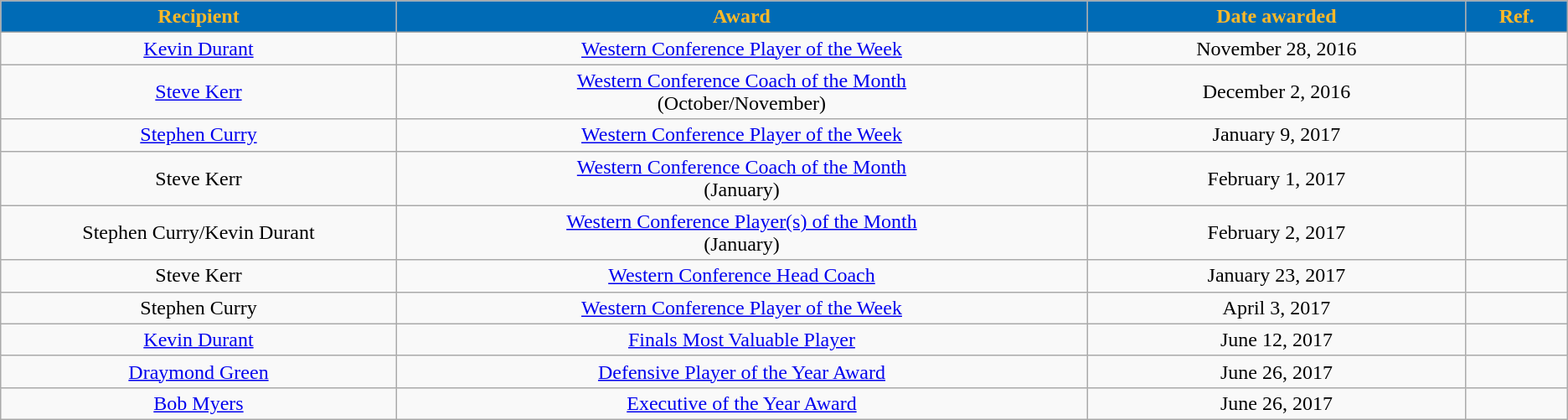<table class="wikitable sortable sortable" style="text-align: center">
<tr>
<th style="background:#006BB6; color:#fdb927" width="5%">Recipient</th>
<th style="background:#006BB6; color:#fdb927" width="9%">Award</th>
<th style="background:#006BB6; color:#fdb927" width="5%">Date awarded</th>
<th style="background:#006BB6; color:#fdb927" width="1%" class="unsortable">Ref.</th>
</tr>
<tr>
<td><a href='#'>Kevin Durant</a></td>
<td><a href='#'>Western Conference Player of the Week</a></td>
<td>November 28, 2016</td>
<td></td>
</tr>
<tr>
<td><a href='#'>Steve Kerr</a></td>
<td><a href='#'>Western Conference Coach of the Month</a><br>(October/November)</td>
<td>December 2, 2016</td>
<td></td>
</tr>
<tr>
<td><a href='#'>Stephen Curry</a></td>
<td><a href='#'>Western Conference Player of the Week</a></td>
<td>January 9, 2017</td>
<td></td>
</tr>
<tr>
<td>Steve Kerr</td>
<td><a href='#'>Western Conference Coach of the Month</a><br>(January)</td>
<td>February 1, 2017</td>
<td></td>
</tr>
<tr>
<td>Stephen Curry/Kevin Durant</td>
<td><a href='#'>Western Conference Player(s) of the Month</a><br>(January)</td>
<td>February 2, 2017</td>
<td></td>
</tr>
<tr>
<td>Steve Kerr</td>
<td><a href='#'>Western Conference Head Coach</a></td>
<td>January 23, 2017</td>
<td></td>
</tr>
<tr>
<td>Stephen Curry</td>
<td><a href='#'>Western Conference Player of the Week</a></td>
<td>April 3, 2017</td>
<td></td>
</tr>
<tr>
<td><a href='#'>Kevin Durant</a></td>
<td><a href='#'>Finals Most Valuable Player</a></td>
<td>June 12, 2017</td>
<td></td>
</tr>
<tr>
<td><a href='#'>Draymond Green</a></td>
<td><a href='#'>Defensive Player of the Year Award</a></td>
<td>June 26, 2017</td>
<td></td>
</tr>
<tr>
<td><a href='#'>Bob Myers</a></td>
<td><a href='#'>Executive of the Year Award</a></td>
<td>June 26, 2017</td>
<td></td>
</tr>
</table>
